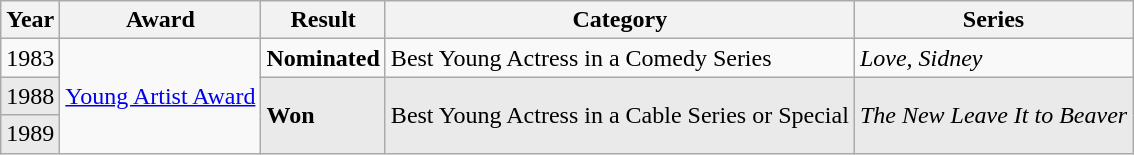<table class="wikitable">
<tr>
<th>Year</th>
<th>Award</th>
<th>Result</th>
<th>Category</th>
<th>Series</th>
</tr>
<tr>
<td>1983</td>
<td rowspan=3><a href='#'>Young Artist Award</a></td>
<td><strong>Nominated</strong></td>
<td>Best Young Actress in a Comedy Series</td>
<td><em>Love, Sidney</em></td>
</tr>
<tr style="background-color: #EAEAEA;">
<td>1988</td>
<td rowspan=2><strong>Won</strong></td>
<td rowspan=2>Best Young Actress in a Cable Series or Special</td>
<td rowspan=2><em>The New Leave It to Beaver</em></td>
</tr>
<tr style="background-color: #EAEAEA;">
<td>1989</td>
</tr>
</table>
